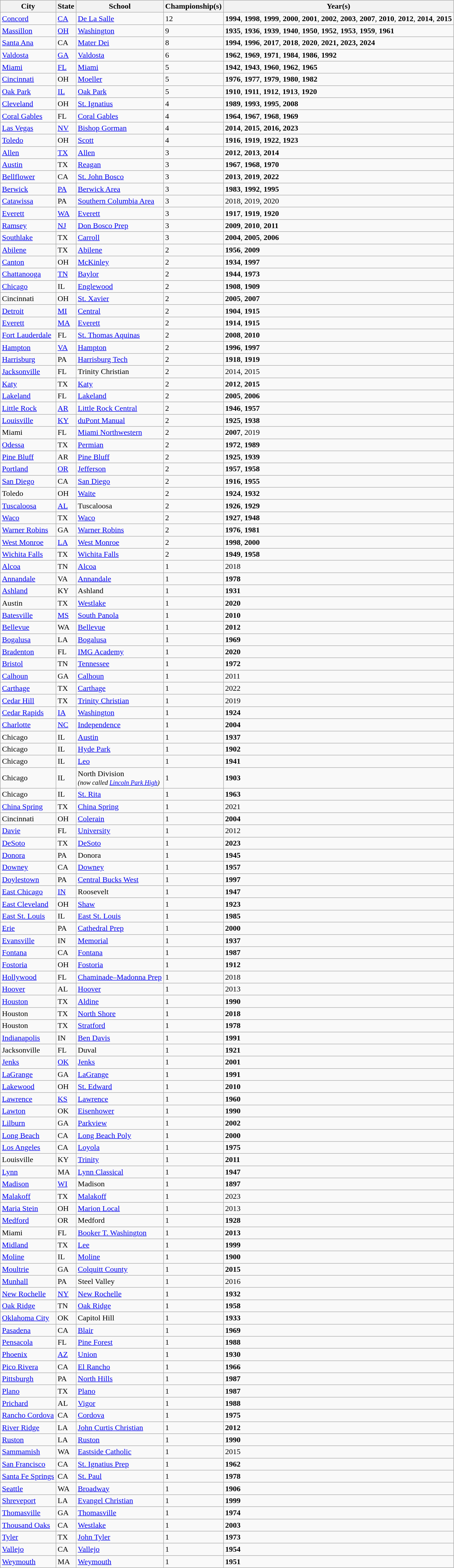<table class="wikitable sortable">
<tr>
<th>City</th>
<th>State</th>
<th>School</th>
<th>Championship(s)</th>
<th>Year(s)</th>
</tr>
<tr>
<td><a href='#'>Concord</a></td>
<td><a href='#'>CA</a></td>
<td><a href='#'>De La Salle</a></td>
<td>12</td>
<td><strong>1994</strong>, <strong>1998</strong>, <strong>1999</strong>, <strong>2000</strong>, <strong>2001</strong>, <strong>2002</strong>, <strong>2003</strong>, <strong>2007</strong>, <strong>2010</strong>, <strong>2012</strong>, <strong>2014</strong>, <strong>2015</strong></td>
</tr>
<tr>
<td><a href='#'>Massillon</a></td>
<td><a href='#'>OH</a></td>
<td><a href='#'>Washington</a></td>
<td>9</td>
<td><strong>1935</strong>, <strong>1936</strong>, <strong>1939</strong>, <strong>1940</strong>, <strong>1950</strong>, <strong>1952</strong>, <strong>1953</strong>, <strong>1959</strong>, <strong>1961</strong></td>
</tr>
<tr>
<td><a href='#'>Santa Ana</a></td>
<td>CA</td>
<td><a href='#'>Mater Dei</a></td>
<td>8</td>
<td><strong>1994</strong>, <strong>1996</strong>, <strong>2017</strong>, <strong>2018</strong>, <strong>2020</strong>, <strong>2021, 2023, 2024</strong></td>
</tr>
<tr>
<td><a href='#'>Valdosta</a></td>
<td><a href='#'>GA</a></td>
<td><a href='#'>Valdosta</a></td>
<td>6</td>
<td><strong>1962</strong>, <strong>1969</strong>, <strong>1971</strong>, <strong>1984</strong>, <strong>1986</strong>, <strong>1992</strong></td>
</tr>
<tr>
<td><a href='#'>Miami</a></td>
<td><a href='#'>FL</a></td>
<td><a href='#'>Miami</a></td>
<td>5</td>
<td><strong>1942</strong>, <strong>1943</strong>, <strong>1960</strong>, <strong>1962</strong>, <strong>1965</strong></td>
</tr>
<tr>
<td><a href='#'>Cincinnati</a></td>
<td>OH</td>
<td><a href='#'>Moeller</a></td>
<td>5</td>
<td><strong>1976</strong>, <strong>1977</strong>, <strong>1979</strong>, <strong>1980</strong>, <strong>1982</strong></td>
</tr>
<tr>
<td><a href='#'>Oak Park</a></td>
<td><a href='#'>IL</a></td>
<td><a href='#'>Oak Park</a></td>
<td>5</td>
<td><strong>1910</strong>, <strong>1911</strong>, <strong>1912</strong>, <strong>1913</strong>, <strong>1920</strong></td>
</tr>
<tr>
<td><a href='#'>Cleveland</a></td>
<td>OH</td>
<td><a href='#'>St. Ignatius</a></td>
<td>4</td>
<td><strong>1989</strong>, <strong>1993</strong>, <strong>1995</strong>, <strong>2008</strong></td>
</tr>
<tr>
<td><a href='#'>Coral Gables</a></td>
<td>FL</td>
<td><a href='#'>Coral Gables</a></td>
<td>4</td>
<td><strong>1964</strong>, <strong>1967</strong>, <strong>1968</strong>, <strong>1969</strong></td>
</tr>
<tr>
<td><a href='#'>Las Vegas</a></td>
<td><a href='#'>NV</a></td>
<td><a href='#'>Bishop Gorman</a></td>
<td>4</td>
<td><strong>2014</strong>, <strong>2015</strong>, <strong>2016, 2023</strong></td>
</tr>
<tr>
<td><a href='#'>Toledo</a></td>
<td>OH</td>
<td><a href='#'>Scott</a></td>
<td>4</td>
<td><strong>1916</strong>, <strong>1919</strong>, <strong>1922</strong>, <strong>1923</strong></td>
</tr>
<tr>
<td><a href='#'>Allen</a></td>
<td><a href='#'>TX</a></td>
<td><a href='#'>Allen</a></td>
<td>3</td>
<td><strong>2012</strong>, <strong>2013</strong>, <strong>2014</strong></td>
</tr>
<tr>
<td><a href='#'>Austin</a></td>
<td>TX</td>
<td><a href='#'>Reagan</a></td>
<td>3</td>
<td><strong>1967</strong>, <strong>1968</strong>, <strong>1970</strong></td>
</tr>
<tr>
<td><a href='#'>Bellflower</a></td>
<td>CA</td>
<td><a href='#'>St. John Bosco</a></td>
<td>3</td>
<td><strong>2013</strong>, <strong>2019</strong>, <strong>2022</strong></td>
</tr>
<tr>
<td><a href='#'>Berwick</a></td>
<td><a href='#'>PA</a></td>
<td><a href='#'>Berwick Area</a></td>
<td>3</td>
<td><strong>1983</strong>, <strong>1992</strong>, <strong>1995</strong></td>
</tr>
<tr>
<td><a href='#'>Catawissa</a></td>
<td>PA</td>
<td><a href='#'>Southern Columbia Area</a></td>
<td>3</td>
<td>2018, 2019, 2020</td>
</tr>
<tr>
<td><a href='#'>Everett</a></td>
<td><a href='#'>WA</a></td>
<td><a href='#'>Everett</a></td>
<td>3</td>
<td><strong>1917</strong>, <strong>1919</strong>, <strong>1920</strong></td>
</tr>
<tr>
<td><a href='#'>Ramsey</a></td>
<td><a href='#'>NJ</a></td>
<td><a href='#'>Don Bosco Prep</a></td>
<td>3</td>
<td><strong>2009</strong>, <strong>2010</strong>, <strong>2011</strong></td>
</tr>
<tr>
<td><a href='#'>Southlake</a></td>
<td>TX</td>
<td><a href='#'>Carroll</a></td>
<td>3</td>
<td><strong>2004</strong>, <strong>2005</strong>, <strong>2006</strong></td>
</tr>
<tr>
<td><a href='#'>Abilene</a></td>
<td>TX</td>
<td><a href='#'>Abilene</a></td>
<td>2</td>
<td><strong>1956</strong>, <strong>2009</strong></td>
</tr>
<tr>
<td><a href='#'>Canton</a></td>
<td>OH</td>
<td><a href='#'>McKinley</a></td>
<td>2</td>
<td><strong>1934</strong>, <strong>1997</strong></td>
</tr>
<tr>
<td><a href='#'>Chattanooga</a></td>
<td><a href='#'>TN</a></td>
<td><a href='#'>Baylor</a></td>
<td>2</td>
<td><strong>1944</strong>, <strong>1973</strong></td>
</tr>
<tr>
<td><a href='#'>Chicago</a></td>
<td>IL</td>
<td><a href='#'>Englewood</a></td>
<td>2</td>
<td><strong>1908</strong>, <strong>1909</strong></td>
</tr>
<tr>
<td>Cincinnati</td>
<td>OH</td>
<td><a href='#'>St. Xavier</a></td>
<td>2</td>
<td><strong>2005</strong>, <strong>2007</strong></td>
</tr>
<tr>
<td><a href='#'>Detroit</a></td>
<td><a href='#'>MI</a></td>
<td><a href='#'>Central</a></td>
<td>2</td>
<td><strong>1904</strong>, <strong>1915</strong></td>
</tr>
<tr>
<td><a href='#'>Everett</a></td>
<td><a href='#'>MA</a></td>
<td><a href='#'>Everett</a></td>
<td>2</td>
<td><strong>1914</strong>, <strong>1915</strong></td>
</tr>
<tr>
<td><a href='#'>Fort Lauderdale</a></td>
<td>FL</td>
<td><a href='#'>St. Thomas Aquinas</a></td>
<td>2</td>
<td><strong>2008</strong>, <strong>2010</strong></td>
</tr>
<tr>
<td><a href='#'>Hampton</a></td>
<td><a href='#'>VA</a></td>
<td><a href='#'>Hampton</a></td>
<td>2</td>
<td><strong>1996</strong>, <strong>1997</strong></td>
</tr>
<tr>
<td><a href='#'>Harrisburg</a></td>
<td>PA</td>
<td><a href='#'>Harrisburg Tech</a></td>
<td>2</td>
<td><strong>1918</strong>, <strong>1919</strong></td>
</tr>
<tr>
<td><a href='#'>Jacksonville</a></td>
<td>FL</td>
<td>Trinity Christian</td>
<td>2</td>
<td>2014, 2015</td>
</tr>
<tr>
<td><a href='#'>Katy</a></td>
<td>TX</td>
<td><a href='#'>Katy</a></td>
<td>2</td>
<td><strong>2012</strong>, <strong>2015</strong></td>
</tr>
<tr>
<td><a href='#'>Lakeland</a></td>
<td>FL</td>
<td><a href='#'>Lakeland</a></td>
<td>2</td>
<td><strong>2005</strong>, <strong>2006</strong></td>
</tr>
<tr>
<td><a href='#'>Little Rock</a></td>
<td><a href='#'>AR</a></td>
<td><a href='#'>Little Rock Central</a></td>
<td>2</td>
<td><strong>1946</strong>, <strong>1957</strong></td>
</tr>
<tr>
<td><a href='#'>Louisville</a></td>
<td><a href='#'>KY</a></td>
<td><a href='#'>duPont Manual</a></td>
<td>2</td>
<td><strong>1925</strong>, <strong>1938</strong></td>
</tr>
<tr>
<td>Miami</td>
<td>FL</td>
<td><a href='#'>Miami Northwestern</a></td>
<td>2</td>
<td><strong>2007</strong>, 2019</td>
</tr>
<tr>
<td><a href='#'>Odessa</a></td>
<td>TX</td>
<td><a href='#'>Permian</a></td>
<td>2</td>
<td><strong>1972</strong>, <strong>1989</strong></td>
</tr>
<tr>
<td><a href='#'>Pine Bluff</a></td>
<td>AR</td>
<td><a href='#'>Pine Bluff</a></td>
<td>2</td>
<td><strong>1925</strong>, <strong>1939</strong></td>
</tr>
<tr>
<td><a href='#'>Portland</a></td>
<td><a href='#'>OR</a></td>
<td><a href='#'>Jefferson</a></td>
<td>2</td>
<td><strong>1957</strong>, <strong>1958</strong></td>
</tr>
<tr>
<td><a href='#'>San Diego</a></td>
<td>CA</td>
<td><a href='#'>San Diego</a></td>
<td>2</td>
<td><strong>1916</strong>, <strong>1955</strong></td>
</tr>
<tr>
<td>Toledo</td>
<td>OH</td>
<td><a href='#'>Waite</a></td>
<td>2</td>
<td><strong>1924</strong>, <strong>1932</strong></td>
</tr>
<tr>
<td><a href='#'>Tuscaloosa</a></td>
<td><a href='#'>AL</a></td>
<td>Tuscaloosa</td>
<td>2</td>
<td><strong>1926</strong>, <strong>1929</strong></td>
</tr>
<tr>
<td><a href='#'>Waco</a></td>
<td>TX</td>
<td><a href='#'>Waco</a></td>
<td>2</td>
<td><strong>1927</strong>, <strong>1948</strong></td>
</tr>
<tr>
<td><a href='#'>Warner Robins</a></td>
<td>GA</td>
<td><a href='#'>Warner Robins</a></td>
<td>2</td>
<td><strong>1976</strong>, <strong>1981</strong></td>
</tr>
<tr>
<td><a href='#'>West Monroe</a></td>
<td><a href='#'>LA</a></td>
<td><a href='#'>West Monroe</a></td>
<td>2</td>
<td><strong>1998</strong>, <strong>2000</strong></td>
</tr>
<tr>
<td><a href='#'>Wichita Falls</a></td>
<td>TX</td>
<td><a href='#'>Wichita Falls</a></td>
<td>2</td>
<td><strong>1949</strong>, <strong>1958</strong></td>
</tr>
<tr>
<td><a href='#'>Alcoa</a></td>
<td>TN</td>
<td><a href='#'>Alcoa</a></td>
<td>1</td>
<td>2018</td>
</tr>
<tr>
<td><a href='#'>Annandale</a></td>
<td>VA</td>
<td><a href='#'>Annandale</a></td>
<td>1</td>
<td><strong>1978</strong></td>
</tr>
<tr>
<td><a href='#'>Ashland</a></td>
<td>KY</td>
<td>Ashland</td>
<td>1</td>
<td><strong>1931</strong></td>
</tr>
<tr>
<td>Austin</td>
<td>TX</td>
<td><a href='#'>Westlake</a></td>
<td>1</td>
<td><strong>2020</strong></td>
</tr>
<tr>
<td><a href='#'>Batesville</a></td>
<td><a href='#'>MS</a></td>
<td><a href='#'>South Panola</a></td>
<td>1</td>
<td><strong>2010</strong></td>
</tr>
<tr>
<td><a href='#'>Bellevue</a></td>
<td>WA</td>
<td><a href='#'>Bellevue</a></td>
<td>1</td>
<td><strong>2012</strong></td>
</tr>
<tr>
<td><a href='#'>Bogalusa</a></td>
<td>LA</td>
<td><a href='#'>Bogalusa</a></td>
<td>1</td>
<td><strong>1969</strong></td>
</tr>
<tr>
<td><a href='#'>Bradenton</a></td>
<td>FL</td>
<td><a href='#'>IMG Academy</a></td>
<td>1</td>
<td><strong>2020</strong></td>
</tr>
<tr>
<td><a href='#'>Bristol</a></td>
<td>TN</td>
<td><a href='#'>Tennessee</a></td>
<td>1</td>
<td><strong>1972</strong></td>
</tr>
<tr>
<td><a href='#'>Calhoun</a></td>
<td>GA</td>
<td><a href='#'>Calhoun</a></td>
<td>1</td>
<td>2011</td>
</tr>
<tr>
<td><a href='#'>Carthage</a></td>
<td>TX</td>
<td><a href='#'>Carthage</a></td>
<td>1</td>
<td>2022</td>
</tr>
<tr>
<td><a href='#'>Cedar Hill</a></td>
<td>TX</td>
<td><a href='#'>Trinity Christian</a></td>
<td>1</td>
<td>2019</td>
</tr>
<tr>
<td><a href='#'>Cedar Rapids</a></td>
<td><a href='#'>IA</a></td>
<td><a href='#'>Washington</a></td>
<td>1</td>
<td><strong>1924</strong></td>
</tr>
<tr>
<td><a href='#'>Charlotte</a></td>
<td><a href='#'>NC</a></td>
<td><a href='#'>Independence</a></td>
<td>1</td>
<td><strong>2004</strong></td>
</tr>
<tr>
<td>Chicago</td>
<td>IL</td>
<td><a href='#'>Austin</a></td>
<td>1</td>
<td><strong>1937</strong></td>
</tr>
<tr>
<td>Chicago</td>
<td>IL</td>
<td><a href='#'>Hyde Park</a></td>
<td>1</td>
<td><strong>1902</strong></td>
</tr>
<tr>
<td>Chicago</td>
<td>IL</td>
<td><a href='#'>Leo</a></td>
<td>1</td>
<td><strong>1941</strong></td>
</tr>
<tr>
<td>Chicago</td>
<td>IL</td>
<td>North Division<br><small><em>(now called <a href='#'>Lincoln Park High</a>)</em></small></td>
<td>1</td>
<td><strong>1903</strong></td>
</tr>
<tr>
<td>Chicago</td>
<td>IL</td>
<td><a href='#'>St. Rita</a></td>
<td>1</td>
<td><strong>1963</strong></td>
</tr>
<tr>
<td><a href='#'>China Spring</a></td>
<td>TX</td>
<td><a href='#'>China Spring</a></td>
<td>1</td>
<td>2021</td>
</tr>
<tr>
<td>Cincinnati</td>
<td>OH</td>
<td><a href='#'>Colerain</a></td>
<td>1</td>
<td><strong>2004</strong></td>
</tr>
<tr>
<td><a href='#'>Davie</a></td>
<td>FL</td>
<td><a href='#'>University</a></td>
<td>1</td>
<td>2012</td>
</tr>
<tr>
<td><a href='#'>DeSoto</a></td>
<td>TX</td>
<td><a href='#'>DeSoto</a></td>
<td>1</td>
<td><strong>2023</strong></td>
</tr>
<tr>
<td><a href='#'>Donora</a></td>
<td>PA</td>
<td>Donora</td>
<td>1</td>
<td><strong>1945</strong></td>
</tr>
<tr>
<td><a href='#'>Downey</a></td>
<td>CA</td>
<td><a href='#'>Downey</a></td>
<td>1</td>
<td><strong>1957</strong></td>
</tr>
<tr>
<td><a href='#'>Doylestown</a></td>
<td>PA</td>
<td><a href='#'>Central Bucks West</a></td>
<td>1</td>
<td><strong>1997</strong></td>
</tr>
<tr>
<td><a href='#'>East Chicago</a></td>
<td><a href='#'>IN</a></td>
<td>Roosevelt</td>
<td>1</td>
<td><strong>1947</strong></td>
</tr>
<tr>
<td><a href='#'>East Cleveland</a></td>
<td>OH</td>
<td><a href='#'>Shaw</a></td>
<td>1</td>
<td><strong>1923</strong></td>
</tr>
<tr>
<td><a href='#'>East St. Louis</a></td>
<td>IL</td>
<td><a href='#'>East St. Louis</a></td>
<td>1</td>
<td><strong>1985</strong></td>
</tr>
<tr>
<td><a href='#'>Erie</a></td>
<td>PA</td>
<td><a href='#'>Cathedral Prep</a></td>
<td>1</td>
<td><strong>2000</strong></td>
</tr>
<tr>
<td><a href='#'>Evansville</a></td>
<td>IN</td>
<td><a href='#'>Memorial</a></td>
<td>1</td>
<td><strong>1937</strong></td>
</tr>
<tr>
<td><a href='#'>Fontana</a></td>
<td>CA</td>
<td><a href='#'>Fontana</a></td>
<td>1</td>
<td><strong>1987</strong></td>
</tr>
<tr>
<td><a href='#'>Fostoria</a></td>
<td>OH</td>
<td><a href='#'>Fostoria</a></td>
<td>1</td>
<td><strong>1912</strong></td>
</tr>
<tr>
<td><a href='#'>Hollywood</a></td>
<td>FL</td>
<td><a href='#'>Chaminade–Madonna Prep</a></td>
<td>1</td>
<td>2018</td>
</tr>
<tr>
<td><a href='#'>Hoover</a></td>
<td>AL</td>
<td><a href='#'>Hoover</a></td>
<td>1</td>
<td>2013</td>
</tr>
<tr>
<td><a href='#'>Houston</a></td>
<td>TX</td>
<td><a href='#'>Aldine</a></td>
<td>1</td>
<td><strong>1990</strong></td>
</tr>
<tr>
<td>Houston</td>
<td>TX</td>
<td><a href='#'>North Shore</a></td>
<td>1</td>
<td><strong>2018</strong></td>
</tr>
<tr>
<td>Houston</td>
<td>TX</td>
<td><a href='#'>Stratford</a></td>
<td>1</td>
<td><strong>1978</strong></td>
</tr>
<tr>
<td><a href='#'>Indianapolis</a></td>
<td>IN</td>
<td><a href='#'>Ben Davis</a></td>
<td>1</td>
<td><strong>1991</strong></td>
</tr>
<tr>
<td>Jacksonville</td>
<td>FL</td>
<td>Duval</td>
<td>1</td>
<td><strong>1921</strong></td>
</tr>
<tr>
<td><a href='#'>Jenks</a></td>
<td><a href='#'>OK</a></td>
<td><a href='#'>Jenks</a></td>
<td>1</td>
<td><strong>2001</strong></td>
</tr>
<tr>
<td><a href='#'>LaGrange</a></td>
<td>GA</td>
<td><a href='#'>LaGrange</a></td>
<td>1</td>
<td><strong>1991</strong></td>
</tr>
<tr>
<td><a href='#'>Lakewood</a></td>
<td>OH</td>
<td><a href='#'>St. Edward</a></td>
<td>1</td>
<td><strong>2010</strong></td>
</tr>
<tr>
<td><a href='#'>Lawrence</a></td>
<td><a href='#'>KS</a></td>
<td><a href='#'>Lawrence</a></td>
<td>1</td>
<td><strong>1960</strong></td>
</tr>
<tr>
<td><a href='#'>Lawton</a></td>
<td>OK</td>
<td><a href='#'>Eisenhower</a></td>
<td>1</td>
<td><strong>1990</strong></td>
</tr>
<tr>
<td><a href='#'>Lilburn</a></td>
<td>GA</td>
<td><a href='#'>Parkview</a></td>
<td>1</td>
<td><strong>2002</strong></td>
</tr>
<tr>
<td><a href='#'>Long Beach</a></td>
<td>CA</td>
<td><a href='#'>Long Beach Poly</a></td>
<td>1</td>
<td><strong>2000</strong></td>
</tr>
<tr>
<td><a href='#'>Los Angeles</a></td>
<td>CA</td>
<td><a href='#'>Loyola</a></td>
<td>1</td>
<td><strong>1975</strong></td>
</tr>
<tr>
<td>Louisville</td>
<td>KY</td>
<td><a href='#'>Trinity</a></td>
<td>1</td>
<td><strong>2011</strong></td>
</tr>
<tr>
<td><a href='#'>Lynn</a></td>
<td>MA</td>
<td><a href='#'>Lynn Classical</a></td>
<td>1</td>
<td><strong>1947</strong></td>
</tr>
<tr>
<td><a href='#'>Madison</a></td>
<td><a href='#'>WI</a></td>
<td>Madison</td>
<td>1</td>
<td><strong>1897</strong></td>
</tr>
<tr>
<td><a href='#'>Malakoff</a></td>
<td>TX</td>
<td><a href='#'>Malakoff</a></td>
<td>1</td>
<td>2023</td>
</tr>
<tr>
<td><a href='#'>Maria Stein</a></td>
<td>OH</td>
<td><a href='#'>Marion Local</a></td>
<td>1</td>
<td>2013</td>
</tr>
<tr>
<td><a href='#'>Medford</a></td>
<td>OR</td>
<td>Medford</td>
<td>1</td>
<td><strong>1928</strong></td>
</tr>
<tr>
<td>Miami</td>
<td>FL</td>
<td><a href='#'>Booker T. Washington</a></td>
<td>1</td>
<td><strong>2013</strong></td>
</tr>
<tr>
<td><a href='#'>Midland</a></td>
<td>TX</td>
<td><a href='#'>Lee</a></td>
<td>1</td>
<td><strong>1999</strong></td>
</tr>
<tr>
<td><a href='#'>Moline</a></td>
<td>IL</td>
<td><a href='#'>Moline</a></td>
<td>1</td>
<td><strong>1900</strong></td>
</tr>
<tr>
<td><a href='#'>Moultrie</a></td>
<td>GA</td>
<td><a href='#'>Colquitt County</a></td>
<td>1</td>
<td><strong>2015</strong></td>
</tr>
<tr>
<td><a href='#'>Munhall</a></td>
<td>PA</td>
<td>Steel Valley</td>
<td>1</td>
<td>2016</td>
</tr>
<tr>
<td><a href='#'>New Rochelle</a></td>
<td><a href='#'>NY</a></td>
<td><a href='#'>New Rochelle</a></td>
<td>1</td>
<td><strong>1932</strong></td>
</tr>
<tr>
<td><a href='#'>Oak Ridge</a></td>
<td>TN</td>
<td><a href='#'>Oak Ridge</a></td>
<td>1</td>
<td><strong>1958</strong></td>
</tr>
<tr>
<td><a href='#'>Oklahoma City</a></td>
<td>OK</td>
<td>Capitol Hill</td>
<td>1</td>
<td><strong>1933</strong></td>
</tr>
<tr>
<td><a href='#'>Pasadena</a></td>
<td>CA</td>
<td><a href='#'>Blair</a></td>
<td>1</td>
<td><strong>1969</strong></td>
</tr>
<tr>
<td><a href='#'>Pensacola</a></td>
<td>FL</td>
<td><a href='#'>Pine Forest</a></td>
<td>1</td>
<td><strong>1988</strong></td>
</tr>
<tr>
<td><a href='#'>Phoenix</a></td>
<td><a href='#'>AZ</a></td>
<td><a href='#'>Union</a></td>
<td>1</td>
<td><strong>1930</strong></td>
</tr>
<tr>
<td><a href='#'>Pico Rivera</a></td>
<td>CA</td>
<td><a href='#'>El Rancho</a></td>
<td>1</td>
<td><strong>1966</strong></td>
</tr>
<tr>
<td><a href='#'>Pittsburgh</a></td>
<td>PA</td>
<td><a href='#'>North Hills</a></td>
<td>1</td>
<td><strong>1987</strong></td>
</tr>
<tr>
<td><a href='#'>Plano</a></td>
<td>TX</td>
<td><a href='#'>Plano</a></td>
<td>1</td>
<td><strong>1987</strong></td>
</tr>
<tr>
<td><a href='#'>Prichard</a></td>
<td>AL</td>
<td><a href='#'>Vigor</a></td>
<td>1</td>
<td><strong>1988</strong></td>
</tr>
<tr>
<td><a href='#'>Rancho Cordova</a></td>
<td>CA</td>
<td><a href='#'>Cordova</a></td>
<td>1</td>
<td><strong>1975</strong></td>
</tr>
<tr>
<td><a href='#'>River Ridge</a></td>
<td>LA</td>
<td><a href='#'>John Curtis Christian</a></td>
<td>1</td>
<td><strong>2012</strong></td>
</tr>
<tr>
<td><a href='#'>Ruston</a></td>
<td>LA</td>
<td><a href='#'>Ruston</a></td>
<td>1</td>
<td><strong>1990</strong></td>
</tr>
<tr>
<td><a href='#'>Sammamish</a></td>
<td>WA</td>
<td><a href='#'>Eastside Catholic</a></td>
<td>1</td>
<td>2015</td>
</tr>
<tr>
<td><a href='#'>San Francisco</a></td>
<td>CA</td>
<td><a href='#'>St. Ignatius Prep</a></td>
<td>1</td>
<td><strong>1962</strong></td>
</tr>
<tr>
<td><a href='#'>Santa Fe Springs</a></td>
<td>CA</td>
<td><a href='#'>St. Paul</a></td>
<td>1</td>
<td><strong>1978</strong></td>
</tr>
<tr>
<td><a href='#'>Seattle</a></td>
<td>WA</td>
<td><a href='#'>Broadway</a></td>
<td>1</td>
<td><strong>1906</strong></td>
</tr>
<tr>
<td><a href='#'>Shreveport</a></td>
<td>LA</td>
<td><a href='#'>Evangel Christian</a></td>
<td>1</td>
<td><strong>1999</strong></td>
</tr>
<tr>
<td><a href='#'>Thomasville</a></td>
<td>GA</td>
<td><a href='#'>Thomasville</a></td>
<td>1</td>
<td><strong>1974</strong></td>
</tr>
<tr>
<td><a href='#'>Thousand Oaks</a></td>
<td>CA</td>
<td><a href='#'>Westlake</a></td>
<td>1</td>
<td><strong>2003</strong></td>
</tr>
<tr>
<td><a href='#'>Tyler</a></td>
<td>TX</td>
<td><a href='#'>John Tyler</a></td>
<td>1</td>
<td><strong>1973</strong></td>
</tr>
<tr>
<td><a href='#'>Vallejo</a></td>
<td>CA</td>
<td><a href='#'>Vallejo</a></td>
<td>1</td>
<td><strong>1954</strong></td>
</tr>
<tr>
<td><a href='#'>Weymouth</a></td>
<td>MA</td>
<td><a href='#'>Weymouth</a></td>
<td>1</td>
<td><strong>1951</strong></td>
</tr>
</table>
